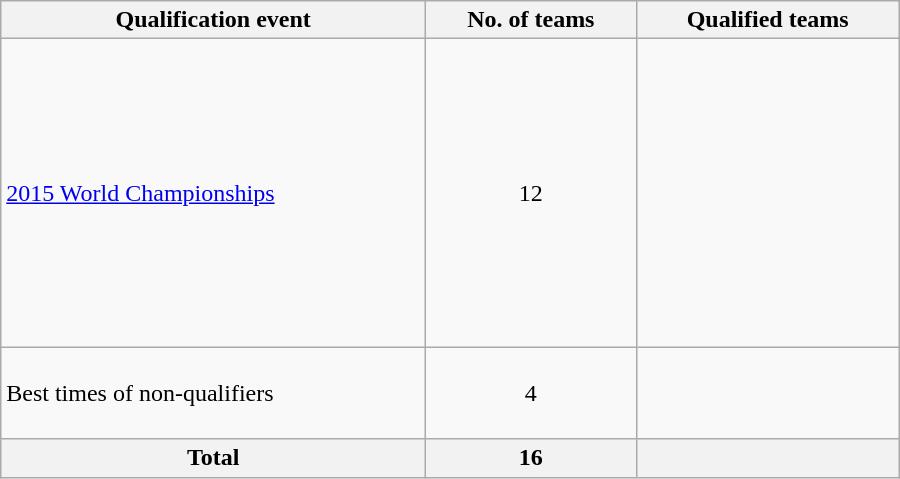<table class=wikitable style="text-align:left" width=600>
<tr>
<th>Qualification event</th>
<th>No. of teams</th>
<th>Qualified teams</th>
</tr>
<tr>
<td><a href='#'>2015 World Championships</a></td>
<td align=center>12</td>
<td><br><br><br><br><br><br><br><br><br><br><br></td>
</tr>
<tr>
<td>Best times of non-qualifiers</td>
<td align=center>4</td>
<td><br><br><br></td>
</tr>
<tr>
<th>Total</th>
<th>16</th>
<th></th>
</tr>
</table>
